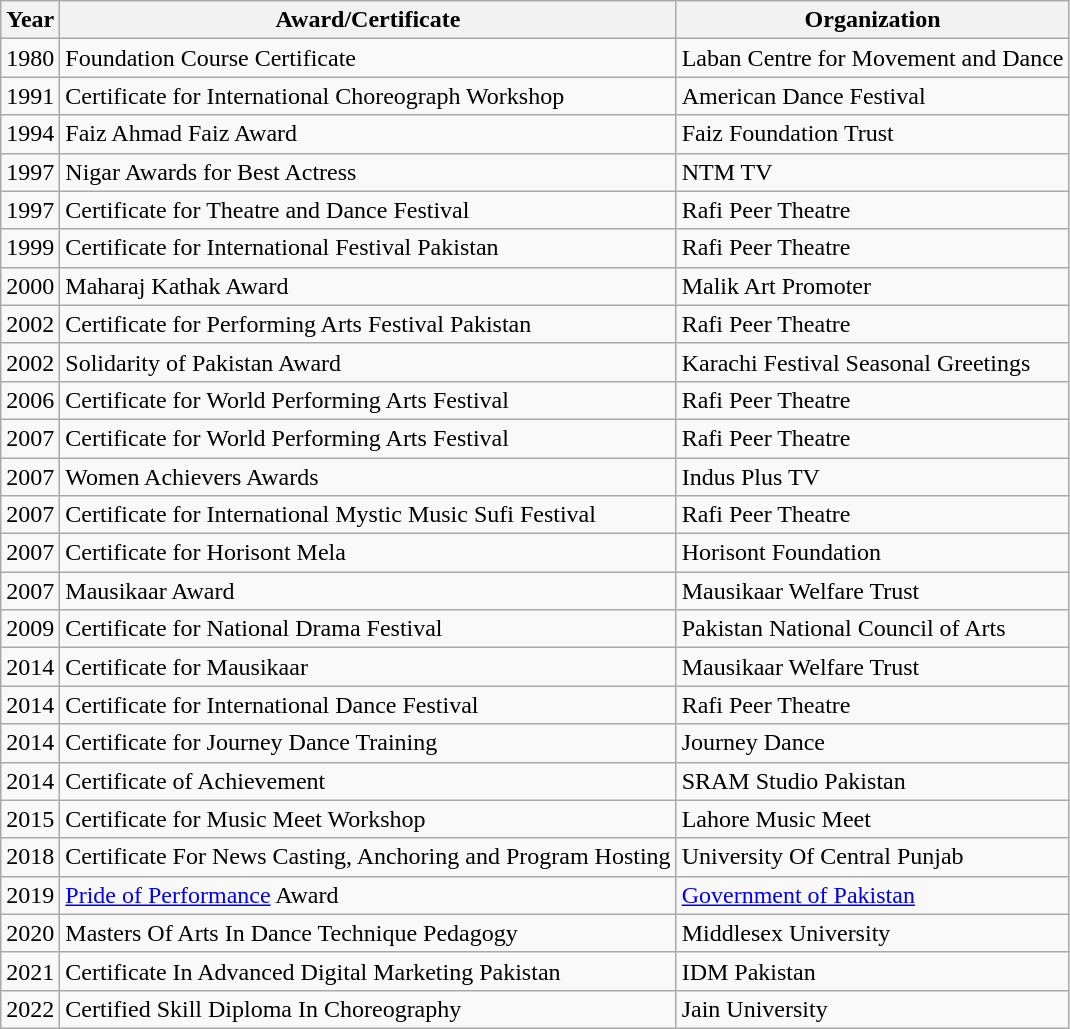<table class="wikitable sortable">
<tr>
<th>Year</th>
<th>Award/Certificate</th>
<th>Organization</th>
</tr>
<tr>
<td>1980</td>
<td>Foundation Course Certificate</td>
<td>Laban Centre for Movement and Dance</td>
</tr>
<tr>
<td>1991</td>
<td>Certificate for International Choreograph Workshop</td>
<td>American Dance Festival</td>
</tr>
<tr>
<td>1994</td>
<td>Faiz Ahmad Faiz Award</td>
<td>Faiz Foundation Trust</td>
</tr>
<tr>
<td>1997</td>
<td>Nigar Awards for Best Actress</td>
<td>NTM TV</td>
</tr>
<tr>
<td>1997</td>
<td>Certificate for Theatre and Dance Festival</td>
<td>Rafi Peer Theatre</td>
</tr>
<tr>
<td>1999</td>
<td>Certificate for International Festival Pakistan</td>
<td>Rafi Peer Theatre</td>
</tr>
<tr>
<td>2000</td>
<td>Maharaj Kathak Award</td>
<td>Malik Art Promoter</td>
</tr>
<tr>
<td>2002</td>
<td>Certificate for Performing Arts Festival Pakistan</td>
<td>Rafi Peer Theatre</td>
</tr>
<tr>
<td>2002</td>
<td>Solidarity of Pakistan Award</td>
<td>Karachi Festival Seasonal Greetings</td>
</tr>
<tr>
<td>2006</td>
<td>Certificate for World Performing Arts Festival</td>
<td>Rafi Peer Theatre</td>
</tr>
<tr>
<td>2007</td>
<td>Certificate for World Performing Arts Festival</td>
<td>Rafi Peer Theatre</td>
</tr>
<tr>
<td>2007</td>
<td>Women Achievers Awards</td>
<td>Indus Plus TV</td>
</tr>
<tr>
<td>2007</td>
<td>Certificate for International Mystic Music Sufi Festival</td>
<td>Rafi Peer Theatre</td>
</tr>
<tr>
<td>2007</td>
<td>Certificate for Horisont Mela</td>
<td>Horisont Foundation</td>
</tr>
<tr>
<td>2007</td>
<td>Mausikaar Award</td>
<td>Mausikaar Welfare Trust</td>
</tr>
<tr>
<td>2009</td>
<td>Certificate for National Drama Festival</td>
<td>Pakistan National Council of Arts</td>
</tr>
<tr>
<td>2014</td>
<td>Certificate for Mausikaar</td>
<td>Mausikaar Welfare Trust</td>
</tr>
<tr>
<td>2014</td>
<td>Certificate for International Dance Festival</td>
<td>Rafi Peer Theatre</td>
</tr>
<tr>
<td>2014</td>
<td>Certificate for Journey Dance Training</td>
<td>Journey Dance</td>
</tr>
<tr>
<td>2014</td>
<td>Certificate of Achievement</td>
<td>SRAM Studio Pakistan</td>
</tr>
<tr>
<td>2015</td>
<td>Certificate for Music Meet Workshop</td>
<td>Lahore Music Meet</td>
</tr>
<tr>
<td>2018</td>
<td>Certificate For News Casting, Anchoring and Program Hosting</td>
<td>University Of Central Punjab</td>
</tr>
<tr>
<td>2019</td>
<td><a href='#'>Pride of Performance</a> Award</td>
<td><a href='#'>Government of Pakistan</a></td>
</tr>
<tr>
<td>2020</td>
<td>Masters Of Arts In Dance Technique Pedagogy</td>
<td>Middlesex University</td>
</tr>
<tr>
<td>2021</td>
<td>Certificate In Advanced Digital Marketing Pakistan</td>
<td>IDM Pakistan</td>
</tr>
<tr>
<td>2022</td>
<td>Certified Skill Diploma In Choreography</td>
<td>Jain University</td>
</tr>
</table>
